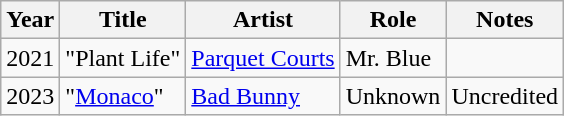<table class="wikitable sortable">
<tr>
<th>Year</th>
<th>Title</th>
<th>Artist</th>
<th>Role</th>
<th class=unsortable>Notes</th>
</tr>
<tr>
<td>2021</td>
<td>"Plant Life"</td>
<td><a href='#'>Parquet Courts</a></td>
<td>Mr. Blue</td>
<td></td>
</tr>
<tr>
<td>2023</td>
<td>"<a href='#'>Monaco</a>"</td>
<td><a href='#'>Bad Bunny</a></td>
<td>Unknown</td>
<td>Uncredited</td>
</tr>
</table>
